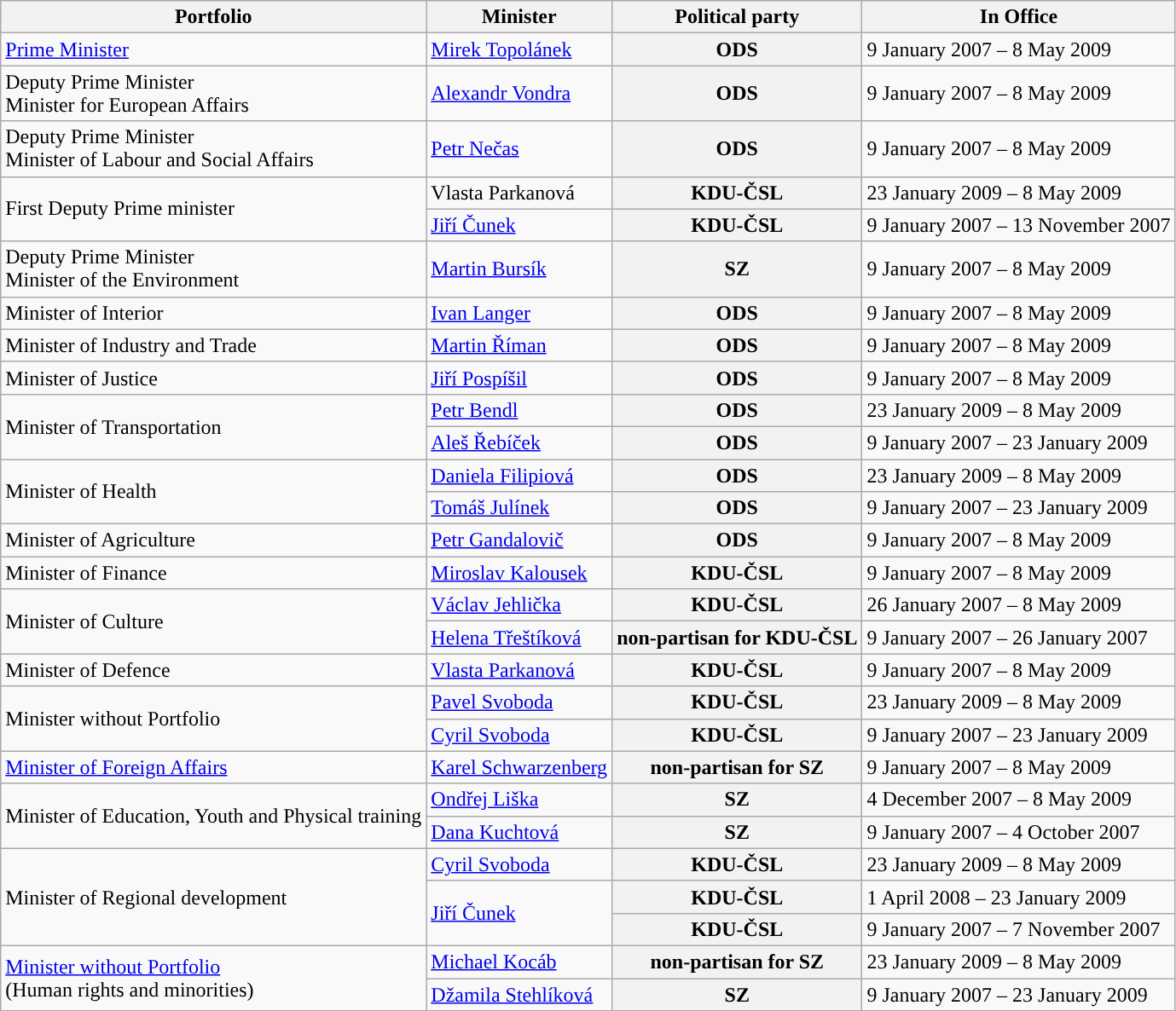<table class="wikitable">
<tr>
<th>Portfolio</th>
<th>Minister</th>
<th>Political party</th>
<th>In Office</th>
</tr>
<tr>
<td><a href='#'>Prime Minister</a></td>
<td><a href='#'>Mirek Topolánek</a></td>
<th style="background-color:">ODS</th>
<td>9 January 2007 – 8 May 2009</td>
</tr>
<tr>
<td>Deputy Prime Minister<br>Minister for European Affairs</td>
<td><a href='#'>Alexandr Vondra</a></td>
<th style="background-color:">ODS</th>
<td>9 January 2007 – 8 May 2009</td>
</tr>
<tr>
<td>Deputy Prime Minister<br>Minister of Labour and Social Affairs</td>
<td><a href='#'>Petr Nečas</a></td>
<th style="background-color:">ODS</th>
<td>9 January 2007 – 8 May 2009</td>
</tr>
<tr>
<td rowspan="2">First Deputy Prime minister</td>
<td>Vlasta Parkanová</td>
<th style="background-color:">KDU-ČSL</th>
<td>23 January 2009 – 8 May 2009</td>
</tr>
<tr>
<td><a href='#'>Jiří Čunek</a></td>
<th style="background-color:">KDU-ČSL</th>
<td>9 January 2007 – 13 November 2007</td>
</tr>
<tr>
<td>Deputy Prime Minister<br>Minister of the Environment</td>
<td><a href='#'>Martin Bursík</a></td>
<th style="background-color:">SZ</th>
<td>9 January 2007 – 8 May 2009</td>
</tr>
<tr>
<td>Minister of Interior</td>
<td><a href='#'>Ivan Langer</a></td>
<th style="background-color:">ODS</th>
<td>9 January 2007 – 8 May 2009</td>
</tr>
<tr>
<td>Minister of Industry and Trade</td>
<td><a href='#'>Martin Říman</a></td>
<th style="background-color:">ODS</th>
<td>9 January 2007 – 8 May 2009</td>
</tr>
<tr>
<td>Minister of Justice</td>
<td><a href='#'>Jiří Pospíšil</a></td>
<th style="background-color:">ODS</th>
<td>9 January 2007 – 8 May 2009</td>
</tr>
<tr>
<td rowspan="2">Minister of Transportation</td>
<td><a href='#'>Petr Bendl</a></td>
<th style="background-color:">ODS</th>
<td>23 January 2009 – 8 May 2009</td>
</tr>
<tr>
<td><a href='#'>Aleš Řebíček</a></td>
<th style="background-color:">ODS</th>
<td>9 January 2007 – 23 January 2009</td>
</tr>
<tr>
<td rowspan="2">Minister of Health</td>
<td><a href='#'>Daniela Filipiová</a></td>
<th style="background-color:">ODS</th>
<td>23 January 2009 – 8 May 2009</td>
</tr>
<tr>
<td><a href='#'>Tomáš Julínek</a></td>
<th style="background-color:">ODS</th>
<td>9 January 2007 – 23 January 2009</td>
</tr>
<tr>
<td>Minister of Agriculture</td>
<td><a href='#'>Petr Gandalovič</a></td>
<th style="background-color:">ODS</th>
<td>9 January 2007 – 8 May 2009</td>
</tr>
<tr>
<td>Minister of Finance</td>
<td><a href='#'>Miroslav Kalousek</a></td>
<th style="background-color:">KDU-ČSL</th>
<td>9 January 2007 – 8 May 2009</td>
</tr>
<tr>
<td rowspan="2">Minister of Culture</td>
<td><a href='#'>Václav Jehlička</a></td>
<th style="background-color:">KDU-ČSL</th>
<td>26 January 2007 – 8 May 2009</td>
</tr>
<tr>
<td><a href='#'>Helena Třeštíková</a></td>
<th style="background-color:">non-partisan for KDU-ČSL</th>
<td>9 January 2007 – 26 January 2007</td>
</tr>
<tr>
<td>Minister of Defence</td>
<td><a href='#'>Vlasta Parkanová</a></td>
<th style="background-color:">KDU-ČSL</th>
<td>9 January 2007 – 8 May 2009</td>
</tr>
<tr>
<td rowspan="2">Minister without Portfolio</td>
<td><a href='#'>Pavel Svoboda</a></td>
<th style="background-color:">KDU-ČSL</th>
<td>23 January 2009 – 8 May 2009</td>
</tr>
<tr>
<td><a href='#'>Cyril Svoboda</a></td>
<th style="background-color:">KDU-ČSL</th>
<td>9 January 2007 – 23 January 2009</td>
</tr>
<tr>
<td><a href='#'>Minister of Foreign Affairs</a></td>
<td><a href='#'>Karel Schwarzenberg</a></td>
<th style="background-color:">non-partisan for SZ</th>
<td>9 January 2007 – 8 May 2009</td>
</tr>
<tr>
<td rowspan="2">Minister of Education, Youth and Physical training</td>
<td><a href='#'>Ondřej Liška</a></td>
<th style="background-color:">SZ</th>
<td>4 December 2007 – 8 May 2009</td>
</tr>
<tr>
<td><a href='#'>Dana Kuchtová</a></td>
<th style="background-color:">SZ</th>
<td>9 January 2007 – 4 October 2007</td>
</tr>
<tr>
<td rowspan="3">Minister of Regional development</td>
<td><a href='#'>Cyril Svoboda</a></td>
<th style="background-color:">KDU-ČSL</th>
<td>23 January 2009 – 8 May 2009</td>
</tr>
<tr>
<td rowspan="2"><a href='#'>Jiří Čunek</a></td>
<th style="background-color:">KDU-ČSL</th>
<td>1 April 2008 – 23 January 2009</td>
</tr>
<tr>
<th style="background-color:">KDU-ČSL</th>
<td>9 January 2007 – 7 November 2007</td>
</tr>
<tr>
<td rowspan="2"><a href='#'>Minister without Portfolio</a><br>(Human rights and minorities)</td>
<td><a href='#'>Michael Kocáb</a></td>
<th style="background-color:">non-partisan for SZ</th>
<td>23 January 2009 – 8 May 2009</td>
</tr>
<tr>
<td><a href='#'>Džamila Stehlíková</a></td>
<th style="background-color:">SZ</th>
<td>9 January 2007 – 23 January 2009</td>
</tr>
</table>
